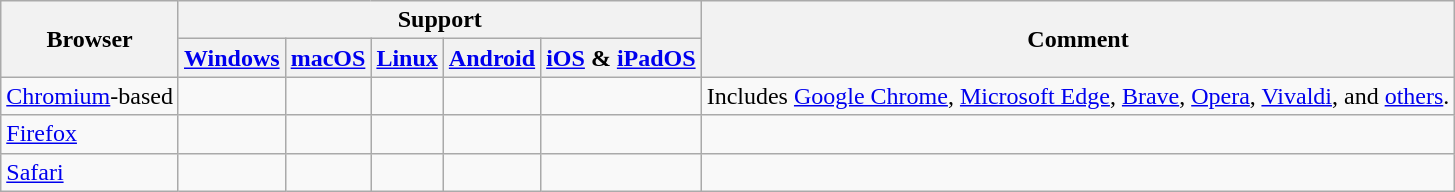<table class="wikitable">
<tr>
<th rowspan="2">Browser</th>
<th colspan="5">Support</th>
<th rowspan="2">Comment</th>
</tr>
<tr>
<th><a href='#'>Windows</a></th>
<th><a href='#'>macOS</a></th>
<th><a href='#'>Linux</a></th>
<th><a href='#'>Android</a></th>
<th><a href='#'>iOS</a> & <a href='#'>iPadOS</a></th>
</tr>
<tr>
<td><a href='#'>Chromium</a>-based</td>
<td></td>
<td></td>
<td></td>
<td></td>
<td></td>
<td>Includes <a href='#'>Google Chrome</a>, <a href='#'>Microsoft Edge</a>, <a href='#'>Brave</a>, <a href='#'>Opera</a>, <a href='#'>Vivaldi</a>, and <a href='#'>others</a>.</td>
</tr>
<tr>
<td><a href='#'>Firefox</a></td>
<td> </td>
<td> </td>
<td> </td>
<td></td>
<td></td>
<td></td>
</tr>
<tr>
<td><a href='#'>Safari</a></td>
<td></td>
<td> </td>
<td></td>
<td></td>
<td> </td>
<td></td>
</tr>
</table>
